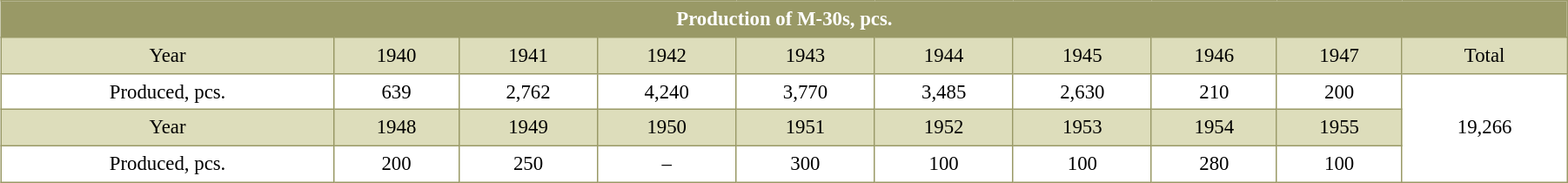<table border=0 cellspacing=0 cellpadding=2 style="margin:0 0 .5em 1em; width:95%; background:#fff; border-collapse:collapse; border:1px solid #996; line-height:1.5; font-size:95%">
<tr style="vertical-align:top; text-align:center; border:1px solid #996; background-color:#996; color:#fff; font-weight:bold;">
<td colspan="12">Production of М-30s, pcs.</td>
</tr>
<tr style="vertical-align:top; border:1px solid #996; background-color:#ddb; text-align:center;">
<td style="border:1px solid #996">Year</td>
<td style="border:1px solid #996">1940</td>
<td style="border:1px solid #996">1941</td>
<td style="border:1px solid #996">1942</td>
<td style="border:1px solid #996">1943</td>
<td style="border:1px solid #996">1944</td>
<td style="border:1px solid #996">1945</td>
<td style="border:1px solid #996">1946</td>
<td style="border:1px solid #996">1947</td>
<td style="border:1px solid #996">Total</td>
</tr>
<tr style="vertical-align:top; border:1px solid #996; text-align:center;">
<td style="border:1px solid #996">Produced, pcs.</td>
<td style="border:1px solid #996">639</td>
<td style="border:1px solid #996">2,762</td>
<td style="border:1px solid #996">4,240</td>
<td style="border:1px solid #996">3,770</td>
<td style="border:1px solid #996">3,485</td>
<td style="border:1px solid #996">2,630</td>
<td style="border:1px solid #996">210</td>
<td style="border:1px solid #996">200</td>
<td rowspan="3" style="border:1px solid #996; vertical-align:middle">19,266</td>
</tr>
<tr style="vertical-align:top; border:1px solid #996; background-color:#ddb; text-align:center;">
<td style="border:1px solid #996">Year</td>
<td style="border:1px solid #996">1948</td>
<td style="border:1px solid #996">1949</td>
<td style="border:1px solid #996">1950</td>
<td style="border:1px solid #996">1951</td>
<td style="border:1px solid #996">1952</td>
<td style="border:1px solid #996">1953</td>
<td style="border:1px solid #996">1954</td>
<td style="border:1px solid #996">1955</td>
</tr>
<tr style="vertical-align:top; border:1px solid #996; text-align:center;">
<td style="border:1px solid #996">Produced, pcs.</td>
<td style="border:1px solid #996">200</td>
<td style="border:1px solid #996">250</td>
<td style="border:1px solid #996">–</td>
<td style="border:1px solid #996">300</td>
<td style="border:1px solid #996">100</td>
<td style="border:1px solid #996">100</td>
<td style="border:1px solid #996">280</td>
<td style="border:1px solid #996">100</td>
</tr>
</table>
